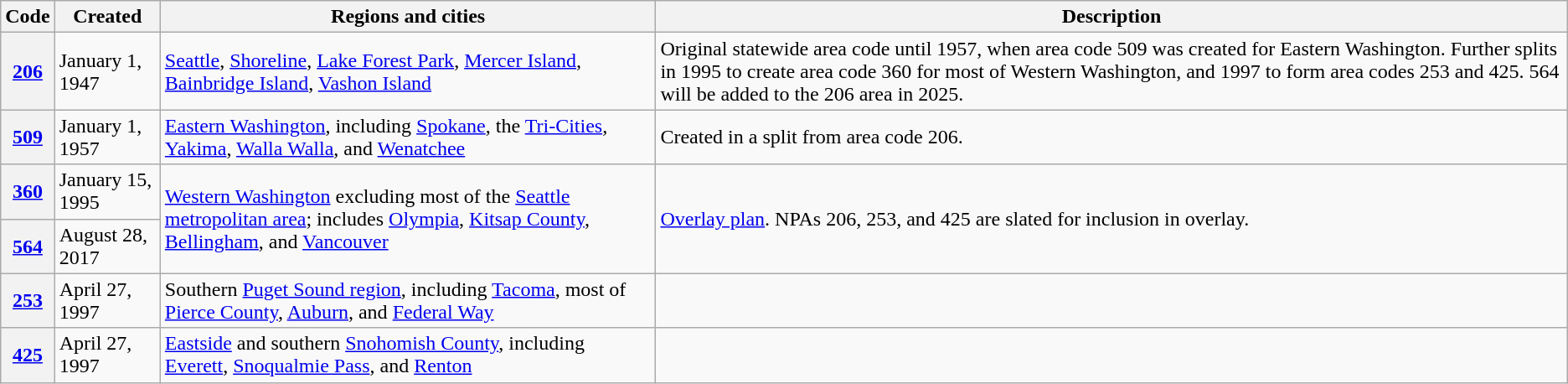<table class="wikitable sortable plainrowheaders">
<tr>
<th scope="col">Code</th>
<th scope="col">Created</th>
<th scope="col" class=unsortable>Regions and cities</th>
<th scope="col" class=unsortable>Description</th>
</tr>
<tr>
<th scope="row" style="text-align:center"><a href='#'>206</a></th>
<td>January 1, 1947</td>
<td><a href='#'>Seattle</a>, <a href='#'>Shoreline</a>, <a href='#'>Lake Forest Park</a>, <a href='#'>Mercer Island</a>, <a href='#'>Bainbridge Island</a>, <a href='#'>Vashon Island</a></td>
<td>Original statewide area code until 1957, when area code 509 was created for Eastern Washington. Further splits in 1995 to create area code 360 for most of Western Washington, and 1997 to form area codes 253 and 425. 564 will be added to the 206 area in 2025.</td>
</tr>
<tr>
<th scope="row" style="text-align:center"><a href='#'>509</a></th>
<td>January 1, 1957</td>
<td><a href='#'>Eastern Washington</a>, including <a href='#'>Spokane</a>, the <a href='#'>Tri-Cities</a>, <a href='#'>Yakima</a>, <a href='#'>Walla Walla</a>, and <a href='#'>Wenatchee</a></td>
<td>Created in a split from area code 206.</td>
</tr>
<tr>
<th scope="row" style="text-align:center"><a href='#'>360</a></th>
<td>January 15, 1995</td>
<td rowspan="2"><a href='#'>Western Washington</a> excluding most of the <a href='#'>Seattle metropolitan area</a>; includes <a href='#'>Olympia</a>, <a href='#'>Kitsap County</a>, <a href='#'>Bellingham</a>, and <a href='#'>Vancouver</a></td>
<td rowspan="2"><a href='#'>Overlay plan</a>. NPAs 206, 253, and 425 are slated for inclusion in overlay.</td>
</tr>
<tr>
<th scope="row" style="text-align:center"><a href='#'>564</a></th>
<td>August 28, 2017</td>
</tr>
<tr>
<th scope="row" style="text-align:center"><a href='#'>253</a></th>
<td>April 27, 1997</td>
<td>Southern <a href='#'>Puget Sound region</a>, including <a href='#'>Tacoma</a>, most of <a href='#'>Pierce County</a>, <a href='#'>Auburn</a>, and <a href='#'>Federal Way</a></td>
<td></td>
</tr>
<tr>
<th scope="row" style="text-align:center"><a href='#'>425</a></th>
<td>April 27, 1997</td>
<td><a href='#'>Eastside</a> and southern <a href='#'>Snohomish County</a>, including <a href='#'>Everett</a>, <a href='#'>Snoqualmie Pass</a>, and <a href='#'>Renton</a></td>
<td></td>
</tr>
</table>
